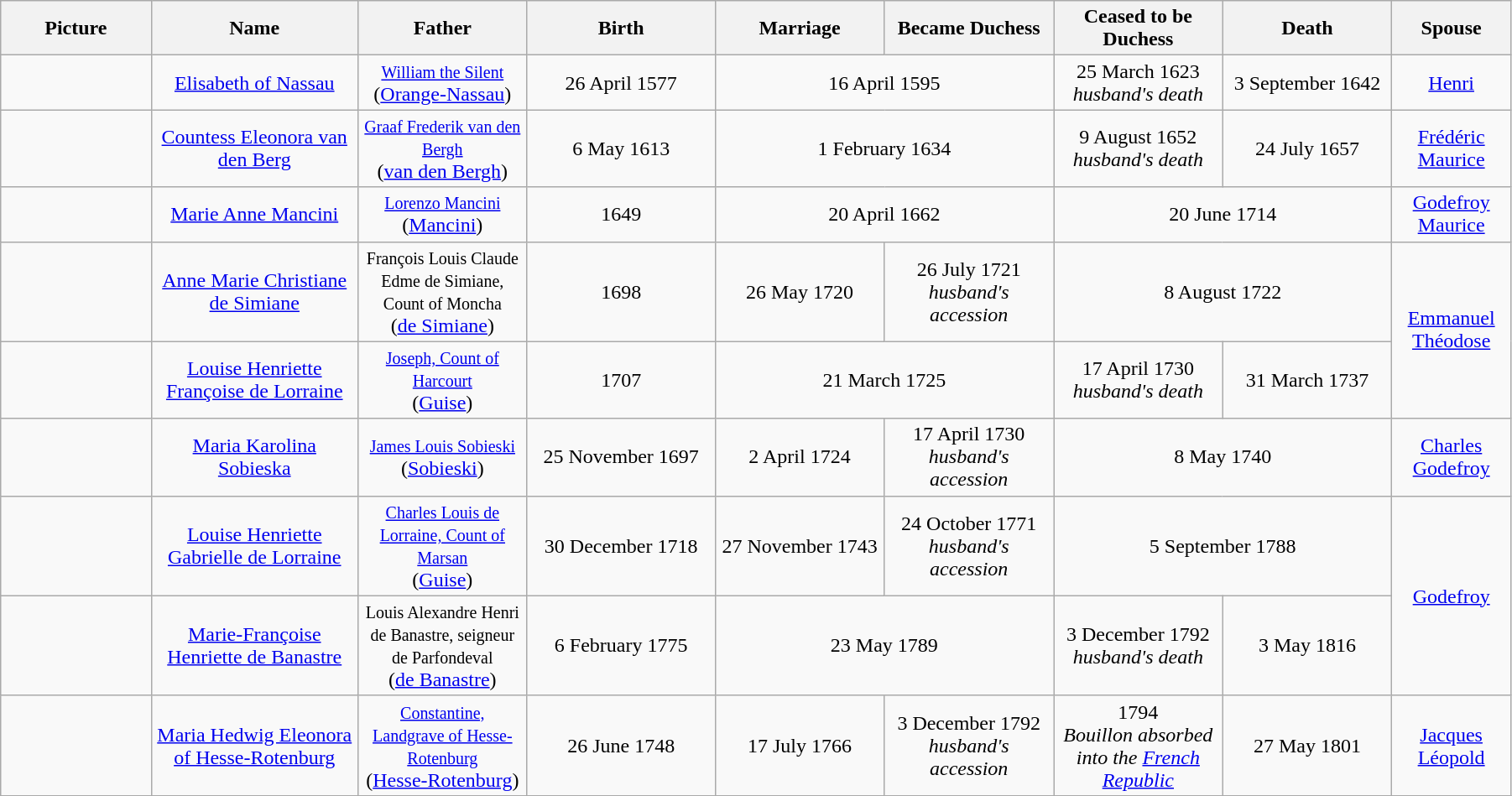<table width=95% class="wikitable">
<tr>
<th width = "8%">Picture</th>
<th width = "11%">Name</th>
<th width = "9%">Father</th>
<th width = "10%">Birth</th>
<th width = "9%">Marriage</th>
<th width = "9%">Became Duchess</th>
<th width = "9%">Ceased to be Duchess</th>
<th width = "9%">Death</th>
<th width = "6%">Spouse</th>
</tr>
<tr>
<td align="center"></td>
<td align="center"><a href='#'>Elisabeth of Nassau</a><br></td>
<td align="center"><small><a href='#'>William the Silent</a></small><br> (<a href='#'>Orange-Nassau</a>)</td>
<td align="center">26 April 1577</td>
<td align="center" colspan="2">16 April 1595</td>
<td align="center">25 March 1623<br><em>husband's death</em></td>
<td align="center">3 September 1642</td>
<td align="center"><a href='#'>Henri</a></td>
</tr>
<tr>
<td align="center"></td>
<td align="center"><a href='#'>Countess Eleonora van den Berg</a><br></td>
<td align="center"><small><a href='#'>Graaf Frederik van den Bergh</a></small><br>(<a href='#'>van den Bergh</a>)</td>
<td align="center">6 May 1613</td>
<td align="center" colspan="2">1 February 1634</td>
<td align="center">9 August 1652<br><em>husband's death</em></td>
<td align="center">24 July 1657</td>
<td align="center"><a href='#'>Frédéric Maurice</a></td>
</tr>
<tr>
<td align="center"></td>
<td align="center"><a href='#'>Marie Anne Mancini</a><br></td>
<td align="center"><small><a href='#'>Lorenzo Mancini</a></small><br> (<a href='#'>Mancini</a>)</td>
<td align="center">1649</td>
<td align="center" colspan="2">20 April 1662</td>
<td align="center" colspan="2">20 June 1714</td>
<td align="center"><a href='#'>Godefroy Maurice</a></td>
</tr>
<tr>
<td align="center"></td>
<td align="center"><a href='#'>Anne Marie Christiane de Simiane</a><br></td>
<td align="center"><small>François Louis Claude Edme de Simiane, Count of Moncha </small><br>(<a href='#'>de Simiane</a>)</td>
<td align="center">1698</td>
<td align="center">26 May 1720</td>
<td align="center">26 July 1721<br><em>husband's accession</em></td>
<td align="center" colspan="2">8 August 1722</td>
<td align="center" rowspan="2"><a href='#'>Emmanuel Théodose</a></td>
</tr>
<tr>
<td align="center"></td>
<td align="center"><a href='#'>Louise Henriette Françoise de Lorraine</a><br></td>
<td align="center"><small><a href='#'>Joseph, Count of Harcourt</a></small><br> (<a href='#'>Guise</a>)</td>
<td align="center">1707</td>
<td align="center" colspan="2">21 March 1725</td>
<td align="center">17 April 1730<br><em>husband's death</em></td>
<td align="center">31 March 1737</td>
</tr>
<tr>
<td align="center"></td>
<td align="center"><a href='#'>Maria Karolina Sobieska</a><br></td>
<td align="center"><small><a href='#'>James Louis Sobieski</a></small><br> (<a href='#'>Sobieski</a>)</td>
<td align="center">25 November 1697</td>
<td align="center">2 April 1724</td>
<td align="center">17 April 1730<br><em>husband's accession</em></td>
<td align="center" colspan="2">8 May 1740</td>
<td align="center"><a href='#'>Charles Godefroy</a></td>
</tr>
<tr>
<td align="center"></td>
<td align="center"><a href='#'>Louise Henriette Gabrielle de Lorraine</a><br></td>
<td align="center"><small><a href='#'>Charles Louis de Lorraine, Count of Marsan</a></small><br> (<a href='#'>Guise</a>)</td>
<td align="center">30 December 1718</td>
<td align="center">27 November 1743</td>
<td align="center">24 October 1771<br><em>husband's accession</em></td>
<td align="center" colspan="2">5 September 1788</td>
<td align="center" rowspan="2"><a href='#'>Godefroy</a></td>
</tr>
<tr>
<td align="center"></td>
<td align="center"><a href='#'>Marie-Françoise Henriette de Banastre</a></td>
<td align="center"><small>Louis Alexandre Henri de Banastre, seigneur de Parfondeval</small><br> (<a href='#'>de Banastre</a>)</td>
<td align="center">6 February 1775</td>
<td align="center" colspan="2">23 May 1789</td>
<td align="center">3 December 1792<br><em>husband's death</em></td>
<td align="center">3 May 1816</td>
</tr>
<tr>
<td align="center"></td>
<td align="center"><a href='#'>Maria Hedwig Eleonora of Hesse-Rotenburg</a><br></td>
<td align="center"><small><a href='#'>Constantine, Landgrave of Hesse-Rotenburg</a></small><br> (<a href='#'>Hesse-Rotenburg</a>)</td>
<td align="center">26 June 1748</td>
<td align="center">17 July 1766</td>
<td align="center">3 December 1792<br><em>husband's accession</em></td>
<td align="center">1794<br><em>Bouillon absorbed into the <a href='#'>French Republic</a></em></td>
<td align="center">27 May 1801</td>
<td align="center"><a href='#'>Jacques Léopold</a></td>
</tr>
<tr>
</tr>
</table>
